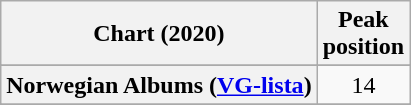<table class="wikitable sortable plainrowheaders">
<tr>
<th>Chart (2020)</th>
<th>Peak<br>position</th>
</tr>
<tr>
</tr>
<tr>
</tr>
<tr>
</tr>
<tr>
</tr>
<tr>
</tr>
<tr>
</tr>
<tr>
</tr>
<tr>
</tr>
<tr>
</tr>
<tr>
<th scope="row">Norwegian Albums (<a href='#'>VG-lista</a>)</th>
<td align="center">14</td>
</tr>
<tr>
</tr>
<tr>
</tr>
<tr>
</tr>
<tr>
</tr>
<tr>
</tr>
<tr>
</tr>
</table>
